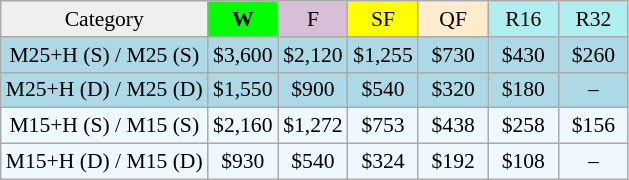<table class="wikitable" style="font-size:90%">
<tr align=center>
<td style="background:#efefef;">Category</td>
<td style="width:40px; background:lime;"><strong>W</strong></td>
<td style="width:40px; background:thistle;">F</td>
<td style="width:40px; background:#ff0;">SF</td>
<td style="width:40px; background:#ffebcd;">QF</td>
<td style="width:40px; background:#afeeee;">R16</td>
<td style="width:40px; background:#afeeee;">R32</td>
</tr>
<tr style="text-align:center; background:lightblue;">
<td>M25+H (S) / M25 (S)</td>
<td>$3,600</td>
<td>$2,120</td>
<td>$1,255</td>
<td>$730</td>
<td>$430</td>
<td>$260</td>
</tr>
<tr style="text-align:center; background:lightblue;">
<td>M25+H (D) / M25 (D)</td>
<td>$1,550</td>
<td>$900</td>
<td>$540</td>
<td>$320</td>
<td>$180</td>
<td>–</td>
</tr>
<tr style="text-align:center; background:#f0f8ff;">
<td>M15+H (S) / M15 (S)</td>
<td>$2,160</td>
<td>$1,272</td>
<td>$753</td>
<td>$438</td>
<td>$258</td>
<td>$156</td>
</tr>
<tr style="text-align:center; background:#f0f8ff;">
<td>M15+H (D) / M15 (D)</td>
<td>$930</td>
<td>$540</td>
<td>$324</td>
<td>$192</td>
<td>$108</td>
<td>–</td>
</tr>
</table>
